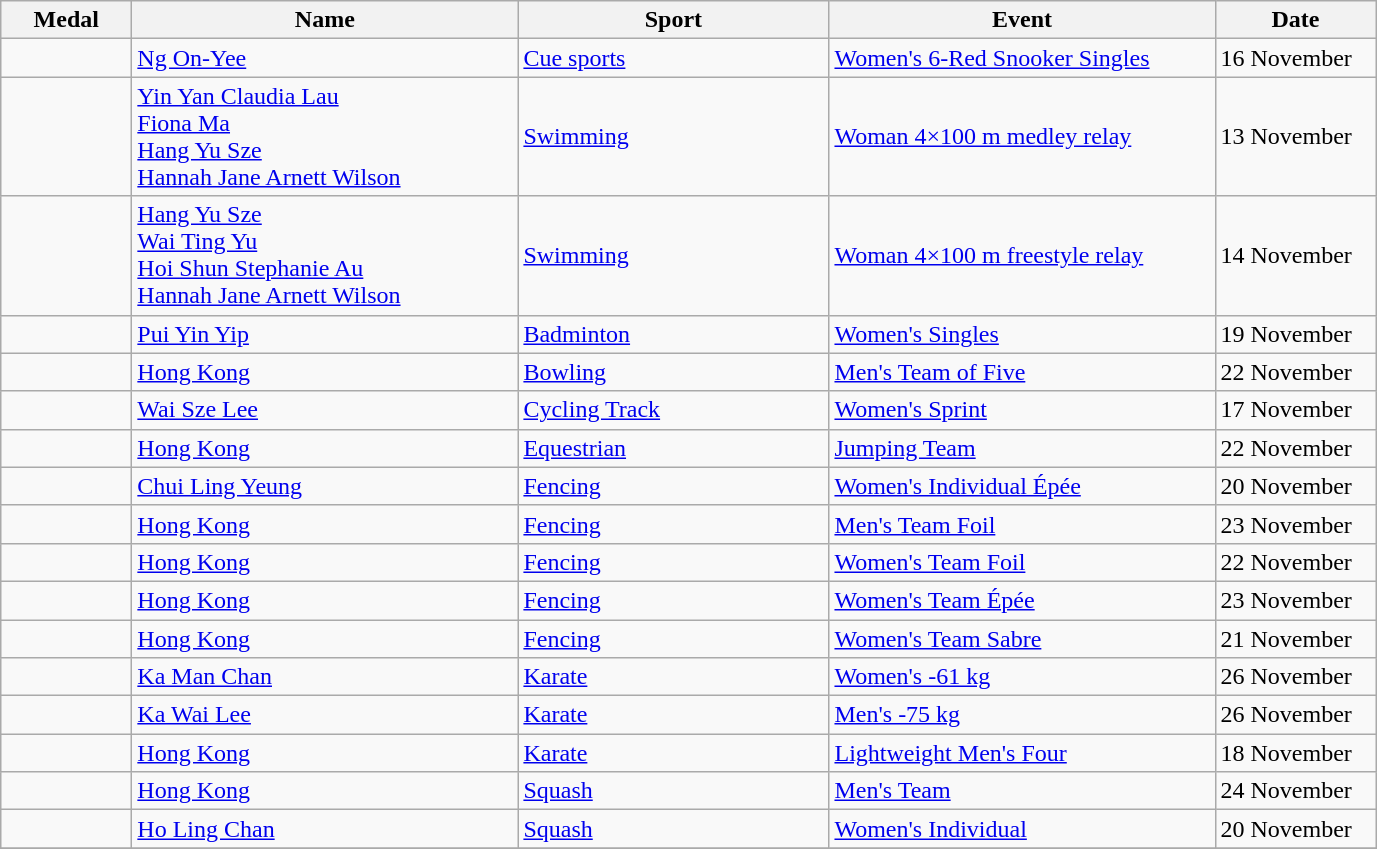<table class="wikitable sortable" style="font-size:100%">
<tr>
<th width="80">Medal</th>
<th width="250">Name</th>
<th width="200">Sport</th>
<th width="250">Event</th>
<th width="100">Date</th>
</tr>
<tr>
<td></td>
<td><a href='#'>Ng On-Yee</a></td>
<td><a href='#'>Cue sports</a></td>
<td><a href='#'>Women's 6-Red Snooker Singles</a></td>
<td>16 November</td>
</tr>
<tr>
<td></td>
<td><a href='#'>Yin Yan Claudia Lau</a> <br> <a href='#'>Fiona Ma</a> <br> <a href='#'>Hang Yu Sze</a> <br> <a href='#'>Hannah Jane Arnett Wilson</a></td>
<td><a href='#'>Swimming</a></td>
<td><a href='#'>Woman 4×100 m medley relay</a></td>
<td>13 November</td>
</tr>
<tr>
<td></td>
<td><a href='#'>Hang Yu Sze</a> <br><a href='#'>Wai Ting Yu</a> <br><a href='#'>Hoi Shun Stephanie Au</a><br> <a href='#'>Hannah Jane Arnett Wilson</a></td>
<td><a href='#'>Swimming</a></td>
<td><a href='#'>Woman 4×100 m freestyle relay</a></td>
<td>14 November</td>
</tr>
<tr>
<td></td>
<td><a href='#'>Pui Yin Yip</a></td>
<td><a href='#'>Badminton</a></td>
<td><a href='#'>Women's Singles</a></td>
<td>19 November</td>
</tr>
<tr>
<td></td>
<td><a href='#'>Hong Kong</a></td>
<td><a href='#'>Bowling</a></td>
<td><a href='#'>Men's Team of Five</a></td>
<td>22 November</td>
</tr>
<tr>
<td></td>
<td><a href='#'>Wai Sze Lee</a></td>
<td><a href='#'>Cycling Track</a></td>
<td><a href='#'>Women's Sprint</a></td>
<td>17 November</td>
</tr>
<tr>
<td></td>
<td><a href='#'>Hong Kong</a></td>
<td><a href='#'>Equestrian</a></td>
<td><a href='#'>Jumping Team</a></td>
<td>22 November</td>
</tr>
<tr>
<td></td>
<td><a href='#'>Chui Ling Yeung</a></td>
<td><a href='#'>Fencing</a></td>
<td><a href='#'>Women's Individual Épée</a></td>
<td>20 November</td>
</tr>
<tr>
<td></td>
<td><a href='#'>Hong Kong</a></td>
<td><a href='#'>Fencing</a></td>
<td><a href='#'>Men's Team Foil</a></td>
<td>23 November</td>
</tr>
<tr>
<td></td>
<td><a href='#'>Hong Kong</a></td>
<td><a href='#'>Fencing</a></td>
<td><a href='#'>Women's Team Foil</a></td>
<td>22 November</td>
</tr>
<tr>
<td></td>
<td><a href='#'>Hong Kong</a></td>
<td><a href='#'>Fencing</a></td>
<td><a href='#'>Women's Team Épée</a></td>
<td>23 November</td>
</tr>
<tr>
<td></td>
<td><a href='#'>Hong Kong</a></td>
<td><a href='#'>Fencing</a></td>
<td><a href='#'>Women's Team Sabre</a></td>
<td>21 November</td>
</tr>
<tr>
<td></td>
<td><a href='#'>Ka Man Chan</a></td>
<td><a href='#'>Karate</a></td>
<td><a href='#'>Women's -61 kg</a></td>
<td>26 November</td>
</tr>
<tr>
<td></td>
<td><a href='#'>Ka Wai Lee</a></td>
<td><a href='#'>Karate</a></td>
<td><a href='#'>Men's -75 kg</a></td>
<td>26 November</td>
</tr>
<tr>
<td></td>
<td><a href='#'>Hong Kong</a></td>
<td><a href='#'>Karate</a></td>
<td><a href='#'>Lightweight Men's Four</a></td>
<td>18 November</td>
</tr>
<tr>
<td></td>
<td><a href='#'>Hong Kong</a></td>
<td><a href='#'>Squash</a></td>
<td><a href='#'>Men's Team</a></td>
<td>24 November</td>
</tr>
<tr>
<td></td>
<td><a href='#'>Ho Ling Chan</a></td>
<td><a href='#'>Squash</a></td>
<td><a href='#'>Women's Individual</a></td>
<td>20 November</td>
</tr>
<tr>
</tr>
</table>
